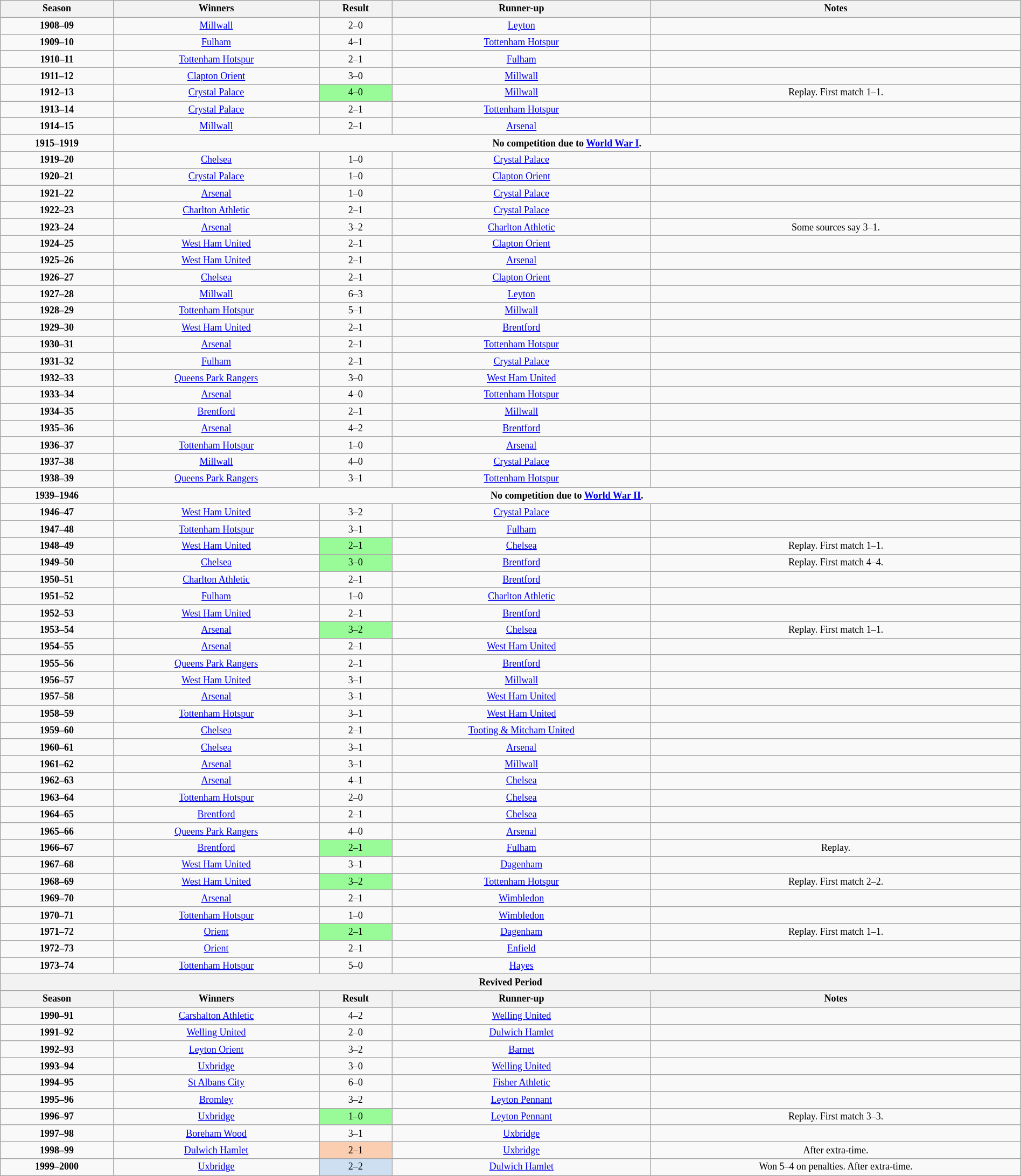<table class="wikitable" style="text-align: center; width: 100%; font-size: 12px">
<tr>
<th>Season</th>
<th>Winners</th>
<th>Result</th>
<th>Runner-up</th>
<th>Notes</th>
</tr>
<tr>
<td><strong>1908–09</strong></td>
<td><a href='#'>Millwall</a></td>
<td>2–0</td>
<td><a href='#'>Leyton</a></td>
<td></td>
</tr>
<tr>
<td><strong>1909–10</strong></td>
<td><a href='#'>Fulham</a></td>
<td>4–1</td>
<td><a href='#'>Tottenham Hotspur</a></td>
<td></td>
</tr>
<tr>
<td><strong>1910–11</strong></td>
<td><a href='#'>Tottenham Hotspur</a></td>
<td>2–1</td>
<td><a href='#'>Fulham</a></td>
<td></td>
</tr>
<tr>
<td><strong>1911–12</strong></td>
<td><a href='#'>Clapton Orient</a></td>
<td>3–0</td>
<td><a href='#'>Millwall</a></td>
<td></td>
</tr>
<tr>
<td><strong>1912–13</strong></td>
<td><a href='#'>Crystal Palace</a></td>
<td style="background-color:#98FB98">4–0</td>
<td><a href='#'>Millwall</a></td>
<td>Replay. First match 1–1.</td>
</tr>
<tr>
<td><strong>1913–14</strong></td>
<td><a href='#'>Crystal Palace</a></td>
<td>2–1</td>
<td><a href='#'>Tottenham Hotspur</a></td>
<td></td>
</tr>
<tr>
<td><strong>1914–15</strong></td>
<td><a href='#'>Millwall</a></td>
<td>2–1</td>
<td><a href='#'>Arsenal</a></td>
<td></td>
</tr>
<tr>
<td><strong>1915–1919</strong></td>
<td colspan=4><strong>No competition due to <a href='#'>World War I</a>.</strong></td>
</tr>
<tr>
<td><strong>1919–20</strong></td>
<td><a href='#'>Chelsea</a></td>
<td>1–0</td>
<td><a href='#'>Crystal Palace</a></td>
<td></td>
</tr>
<tr>
<td><strong>1920–21</strong></td>
<td><a href='#'>Crystal Palace</a></td>
<td>1–0</td>
<td><a href='#'>Clapton Orient</a></td>
<td></td>
</tr>
<tr>
<td><strong>1921–22</strong></td>
<td><a href='#'>Arsenal</a></td>
<td>1–0</td>
<td><a href='#'>Crystal Palace</a></td>
<td></td>
</tr>
<tr>
<td><strong>1922–23</strong></td>
<td><a href='#'>Charlton Athletic</a></td>
<td>2–1</td>
<td><a href='#'>Crystal Palace</a></td>
<td></td>
</tr>
<tr>
<td><strong>1923–24</strong></td>
<td><a href='#'>Arsenal</a></td>
<td>3–2</td>
<td><a href='#'>Charlton Athletic</a></td>
<td>Some sources say 3–1.</td>
</tr>
<tr>
<td><strong>1924–25</strong></td>
<td><a href='#'>West Ham United</a></td>
<td>2–1</td>
<td><a href='#'>Clapton Orient</a></td>
<td></td>
</tr>
<tr>
<td><strong>1925–26</strong></td>
<td><a href='#'>West Ham United</a></td>
<td>2–1</td>
<td><a href='#'>Arsenal</a></td>
<td></td>
</tr>
<tr>
<td><strong>1926–27</strong></td>
<td><a href='#'>Chelsea</a></td>
<td>2–1</td>
<td><a href='#'>Clapton Orient</a></td>
<td></td>
</tr>
<tr>
<td><strong>1927–28</strong></td>
<td><a href='#'>Millwall</a></td>
<td>6–3</td>
<td><a href='#'>Leyton</a></td>
<td></td>
</tr>
<tr>
<td><strong>1928–29</strong></td>
<td><a href='#'>Tottenham Hotspur</a></td>
<td>5–1</td>
<td><a href='#'>Millwall</a></td>
<td></td>
</tr>
<tr>
<td><strong>1929–30</strong></td>
<td><a href='#'>West Ham United</a></td>
<td>2–1</td>
<td><a href='#'>Brentford</a></td>
<td></td>
</tr>
<tr>
<td><strong>1930–31</strong></td>
<td><a href='#'>Arsenal</a></td>
<td>2–1</td>
<td><a href='#'>Tottenham Hotspur</a></td>
<td></td>
</tr>
<tr>
<td><strong>1931–32</strong></td>
<td><a href='#'>Fulham</a></td>
<td>2–1</td>
<td><a href='#'>Crystal Palace</a></td>
<td></td>
</tr>
<tr>
<td><strong>1932–33</strong></td>
<td><a href='#'>Queens Park Rangers</a></td>
<td>3–0</td>
<td><a href='#'>West Ham United</a></td>
<td></td>
</tr>
<tr>
<td><strong>1933–34</strong></td>
<td><a href='#'>Arsenal</a></td>
<td>4–0</td>
<td><a href='#'>Tottenham Hotspur</a></td>
<td></td>
</tr>
<tr>
<td><strong>1934–35</strong></td>
<td><a href='#'>Brentford</a></td>
<td>2–1</td>
<td><a href='#'>Millwall</a></td>
<td></td>
</tr>
<tr>
<td><strong>1935–36</strong></td>
<td><a href='#'>Arsenal</a></td>
<td>4–2</td>
<td><a href='#'>Brentford</a></td>
<td></td>
</tr>
<tr>
<td><strong>1936–37</strong></td>
<td><a href='#'>Tottenham Hotspur</a></td>
<td>1–0</td>
<td><a href='#'>Arsenal</a></td>
<td></td>
</tr>
<tr>
<td><strong>1937–38</strong></td>
<td><a href='#'>Millwall</a></td>
<td>4–0</td>
<td><a href='#'>Crystal Palace</a></td>
<td></td>
</tr>
<tr>
<td><strong>1938–39</strong></td>
<td><a href='#'>Queens Park Rangers</a></td>
<td>3–1</td>
<td><a href='#'>Tottenham Hotspur</a></td>
<td></td>
</tr>
<tr>
<td><strong>1939–1946</strong></td>
<td colspan=4><strong>No competition due to <a href='#'>World War II</a>.</strong></td>
</tr>
<tr>
<td><strong>1946–47</strong></td>
<td><a href='#'>West Ham United</a></td>
<td>3–2</td>
<td><a href='#'>Crystal Palace</a></td>
<td></td>
</tr>
<tr>
<td><strong>1947–48</strong></td>
<td><a href='#'>Tottenham Hotspur</a></td>
<td>3–1</td>
<td><a href='#'>Fulham</a></td>
<td></td>
</tr>
<tr>
<td><strong>1948–49</strong></td>
<td><a href='#'>West Ham United</a></td>
<td style="background-color:#98FB98">2–1</td>
<td><a href='#'>Chelsea</a></td>
<td>Replay. First match 1–1.</td>
</tr>
<tr>
<td><strong>1949–50</strong></td>
<td><a href='#'>Chelsea</a></td>
<td style="background-color:#98FB98">3–0</td>
<td><a href='#'>Brentford</a></td>
<td>Replay. First match 4–4.</td>
</tr>
<tr>
<td><strong>1950–51</strong></td>
<td><a href='#'>Charlton Athletic</a></td>
<td>2–1</td>
<td><a href='#'>Brentford</a></td>
<td></td>
</tr>
<tr>
<td><strong>1951–52</strong></td>
<td><a href='#'>Fulham</a></td>
<td>1–0</td>
<td><a href='#'>Charlton Athletic</a></td>
<td></td>
</tr>
<tr>
<td><strong>1952–53</strong></td>
<td><a href='#'>West Ham United</a></td>
<td>2–1</td>
<td><a href='#'>Brentford</a></td>
<td></td>
</tr>
<tr>
<td><strong>1953–54</strong></td>
<td><a href='#'>Arsenal</a></td>
<td style="background-color:#98FB98">3–2</td>
<td><a href='#'>Chelsea</a></td>
<td>Replay. First match 1–1.</td>
</tr>
<tr>
<td><strong>1954–55</strong></td>
<td><a href='#'>Arsenal</a></td>
<td>2–1</td>
<td><a href='#'>West Ham United</a></td>
<td></td>
</tr>
<tr>
<td><strong>1955–56</strong></td>
<td><a href='#'>Queens Park Rangers</a></td>
<td>2–1</td>
<td><a href='#'>Brentford</a></td>
<td></td>
</tr>
<tr>
<td><strong>1956–57</strong></td>
<td><a href='#'>West Ham United</a></td>
<td>3–1</td>
<td><a href='#'>Millwall</a></td>
<td></td>
</tr>
<tr>
<td><strong>1957–58</strong></td>
<td><a href='#'>Arsenal</a></td>
<td>3–1</td>
<td><a href='#'>West Ham United</a></td>
<td></td>
</tr>
<tr>
<td><strong>1958–59</strong></td>
<td><a href='#'>Tottenham Hotspur</a></td>
<td>3–1</td>
<td><a href='#'>West Ham United</a></td>
<td></td>
</tr>
<tr>
<td><strong>1959–60</strong></td>
<td><a href='#'>Chelsea</a></td>
<td>2–1</td>
<td><a href='#'>Tooting & Mitcham United</a></td>
<td></td>
</tr>
<tr>
<td><strong>1960–61</strong></td>
<td><a href='#'>Chelsea</a></td>
<td>3–1</td>
<td><a href='#'>Arsenal</a></td>
<td></td>
</tr>
<tr>
<td><strong>1961–62</strong></td>
<td><a href='#'>Arsenal</a></td>
<td>3–1</td>
<td><a href='#'>Millwall</a></td>
<td></td>
</tr>
<tr>
<td><strong>1962–63</strong></td>
<td><a href='#'>Arsenal</a></td>
<td>4–1</td>
<td><a href='#'>Chelsea</a></td>
<td></td>
</tr>
<tr>
<td><strong>1963–64</strong></td>
<td><a href='#'>Tottenham Hotspur</a></td>
<td>2–0</td>
<td><a href='#'>Chelsea</a></td>
<td></td>
</tr>
<tr>
<td><strong>1964–65</strong></td>
<td><a href='#'>Brentford</a></td>
<td>2–1</td>
<td><a href='#'>Chelsea</a></td>
<td></td>
</tr>
<tr>
<td><strong>1965–66</strong></td>
<td><a href='#'>Queens Park Rangers</a></td>
<td>4–0</td>
<td><a href='#'>Arsenal</a></td>
<td></td>
</tr>
<tr>
<td><strong>1966–67</strong></td>
<td><a href='#'>Brentford</a></td>
<td style="background-color:#98FB98">2–1</td>
<td><a href='#'>Fulham</a></td>
<td>Replay.</td>
</tr>
<tr>
<td><strong>1967–68</strong></td>
<td><a href='#'>West Ham United</a></td>
<td>3–1</td>
<td><a href='#'>Dagenham</a></td>
<td></td>
</tr>
<tr>
<td><strong>1968–69</strong></td>
<td><a href='#'>West Ham United</a></td>
<td style="background-color:#98FB98">3–2</td>
<td><a href='#'>Tottenham Hotspur</a></td>
<td>Replay. First match 2–2.</td>
</tr>
<tr>
<td><strong>1969–70</strong></td>
<td><a href='#'>Arsenal</a></td>
<td>2–1</td>
<td><a href='#'>Wimbledon</a></td>
<td></td>
</tr>
<tr>
<td><strong>1970–71</strong></td>
<td><a href='#'>Tottenham Hotspur</a></td>
<td>1–0</td>
<td><a href='#'>Wimbledon</a></td>
<td></td>
</tr>
<tr>
<td><strong>1971–72</strong></td>
<td><a href='#'>Orient</a></td>
<td style="background-color:#98FB98">2–1</td>
<td><a href='#'>Dagenham</a></td>
<td>Replay. First match 1–1.</td>
</tr>
<tr>
<td><strong>1972–73</strong></td>
<td><a href='#'>Orient</a></td>
<td>2–1</td>
<td><a href='#'>Enfield</a></td>
<td></td>
</tr>
<tr>
<td><strong>1973–74</strong></td>
<td><a href='#'>Tottenham Hotspur</a></td>
<td>5–0</td>
<td><a href='#'>Hayes</a></td>
<td></td>
</tr>
<tr>
<th colspan=5>Revived Period</th>
</tr>
<tr>
<th>Season</th>
<th>Winners</th>
<th>Result</th>
<th>Runner-up</th>
<th>Notes</th>
</tr>
<tr>
<td><strong>1990–91</strong></td>
<td><a href='#'>Carshalton Athletic</a></td>
<td>4–2</td>
<td><a href='#'>Welling United</a></td>
<td></td>
</tr>
<tr>
<td><strong>1991–92</strong></td>
<td><a href='#'>Welling United</a></td>
<td>2–0</td>
<td><a href='#'>Dulwich Hamlet</a></td>
<td></td>
</tr>
<tr>
<td><strong>1992–93</strong></td>
<td><a href='#'>Leyton Orient</a></td>
<td>3–2</td>
<td><a href='#'>Barnet</a></td>
<td></td>
</tr>
<tr>
<td><strong>1993–94</strong></td>
<td><a href='#'>Uxbridge</a></td>
<td>3–0</td>
<td><a href='#'>Welling United</a></td>
<td></td>
</tr>
<tr>
<td><strong>1994–95</strong></td>
<td><a href='#'>St Albans City</a></td>
<td>6–0</td>
<td><a href='#'>Fisher Athletic</a></td>
<td></td>
</tr>
<tr>
<td><strong>1995–96</strong></td>
<td><a href='#'>Bromley</a></td>
<td>3–2</td>
<td><a href='#'>Leyton Pennant</a></td>
<td></td>
</tr>
<tr>
<td><strong>1996–97</strong></td>
<td><a href='#'>Uxbridge</a></td>
<td style="background-color:#98FB98">1–0</td>
<td><a href='#'>Leyton Pennant</a></td>
<td>Replay. First match 3–3.</td>
</tr>
<tr>
<td><strong>1997–98</strong></td>
<td><a href='#'>Boreham Wood</a></td>
<td>3–1</td>
<td><a href='#'>Uxbridge</a></td>
<td></td>
</tr>
<tr>
<td><strong>1998–99</strong></td>
<td><a href='#'>Dulwich Hamlet</a></td>
<td style="background-color:#FBCEB1">2–1</td>
<td><a href='#'>Uxbridge</a></td>
<td>After extra-time.</td>
</tr>
<tr>
<td><strong>1999–2000</strong></td>
<td><a href='#'>Uxbridge</a></td>
<td style="background-color:#cedff2">2–2</td>
<td><a href='#'>Dulwich Hamlet</a></td>
<td>Won 5–4 on penalties. After extra-time.</td>
</tr>
</table>
